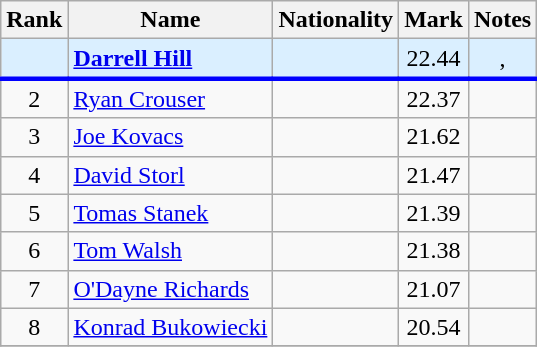<table class="wikitable sortable" style="text-align:center">
<tr>
<th>Rank</th>
<th>Name</th>
<th>Nationality</th>
<th>Mark</th>
<th>Notes</th>
</tr>
<tr bgcolor=#daefff>
<td></td>
<td align=left><strong><a href='#'>Darrell Hill</a></strong></td>
<td align=left><strong></strong></td>
<td>22.44</td>
<td>, </td>
</tr>
<tr style="border-top:3px solid blue;">
<td>2</td>
<td align=left><a href='#'>Ryan Crouser</a></td>
<td align=left></td>
<td>22.37</td>
<td></td>
</tr>
<tr>
<td>3</td>
<td align=left><a href='#'>Joe Kovacs</a></td>
<td align=left></td>
<td>21.62</td>
<td></td>
</tr>
<tr>
<td>4</td>
<td align=left><a href='#'>David Storl</a></td>
<td align=left></td>
<td>21.47</td>
<td></td>
</tr>
<tr>
<td>5</td>
<td align=left><a href='#'>Tomas Stanek</a></td>
<td align=left></td>
<td>21.39</td>
<td></td>
</tr>
<tr>
<td>6</td>
<td align=left><a href='#'>Tom Walsh</a></td>
<td align=left></td>
<td>21.38</td>
<td></td>
</tr>
<tr>
<td>7</td>
<td align=left><a href='#'>O'Dayne Richards</a></td>
<td align=left></td>
<td>21.07</td>
<td></td>
</tr>
<tr>
<td>8</td>
<td align=left><a href='#'>Konrad Bukowiecki</a></td>
<td align=left></td>
<td>20.54</td>
<td></td>
</tr>
<tr>
</tr>
</table>
